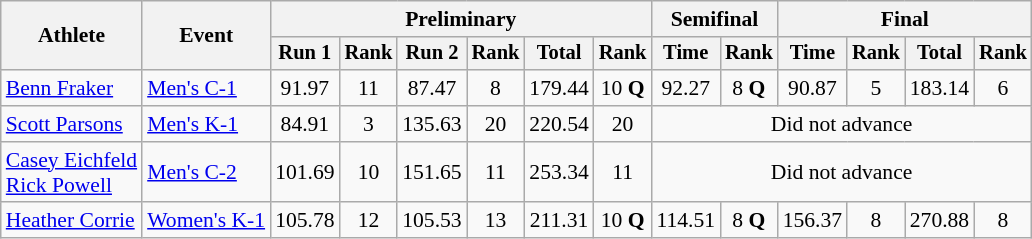<table class=wikitable style=font-size:90%;text-align:center>
<tr>
<th rowspan=2>Athlete</th>
<th rowspan=2>Event</th>
<th colspan=6>Preliminary</th>
<th colspan=2>Semifinal</th>
<th colspan=4>Final</th>
</tr>
<tr style=font-size:95%>
<th>Run 1</th>
<th>Rank</th>
<th>Run 2</th>
<th>Rank</th>
<th>Total</th>
<th>Rank</th>
<th>Time</th>
<th>Rank</th>
<th>Time</th>
<th>Rank</th>
<th>Total</th>
<th>Rank</th>
</tr>
<tr>
<td align=left><a href='#'>Benn Fraker</a></td>
<td align=left><a href='#'>Men's C-1</a></td>
<td>91.97</td>
<td>11</td>
<td>87.47</td>
<td>8</td>
<td>179.44</td>
<td>10 <strong>Q</strong></td>
<td>92.27</td>
<td>8 <strong>Q</strong></td>
<td>90.87</td>
<td>5</td>
<td>183.14</td>
<td>6</td>
</tr>
<tr>
<td align=left><a href='#'>Scott Parsons</a></td>
<td align=left><a href='#'>Men's K-1</a></td>
<td>84.91</td>
<td>3</td>
<td>135.63</td>
<td>20</td>
<td>220.54</td>
<td>20</td>
<td colspan=6>Did not advance</td>
</tr>
<tr>
<td align=left><a href='#'>Casey Eichfeld</a><br><a href='#'>Rick Powell</a></td>
<td align=left><a href='#'>Men's C-2</a></td>
<td>101.69</td>
<td>10</td>
<td>151.65</td>
<td>11</td>
<td>253.34</td>
<td>11</td>
<td colspan=6>Did not advance</td>
</tr>
<tr>
<td align=left><a href='#'>Heather Corrie</a></td>
<td align=left><a href='#'>Women's K-1</a></td>
<td>105.78</td>
<td>12</td>
<td>105.53</td>
<td>13</td>
<td>211.31</td>
<td>10 <strong>Q</strong></td>
<td>114.51</td>
<td>8 <strong>Q</strong></td>
<td>156.37</td>
<td>8</td>
<td>270.88</td>
<td>8</td>
</tr>
</table>
